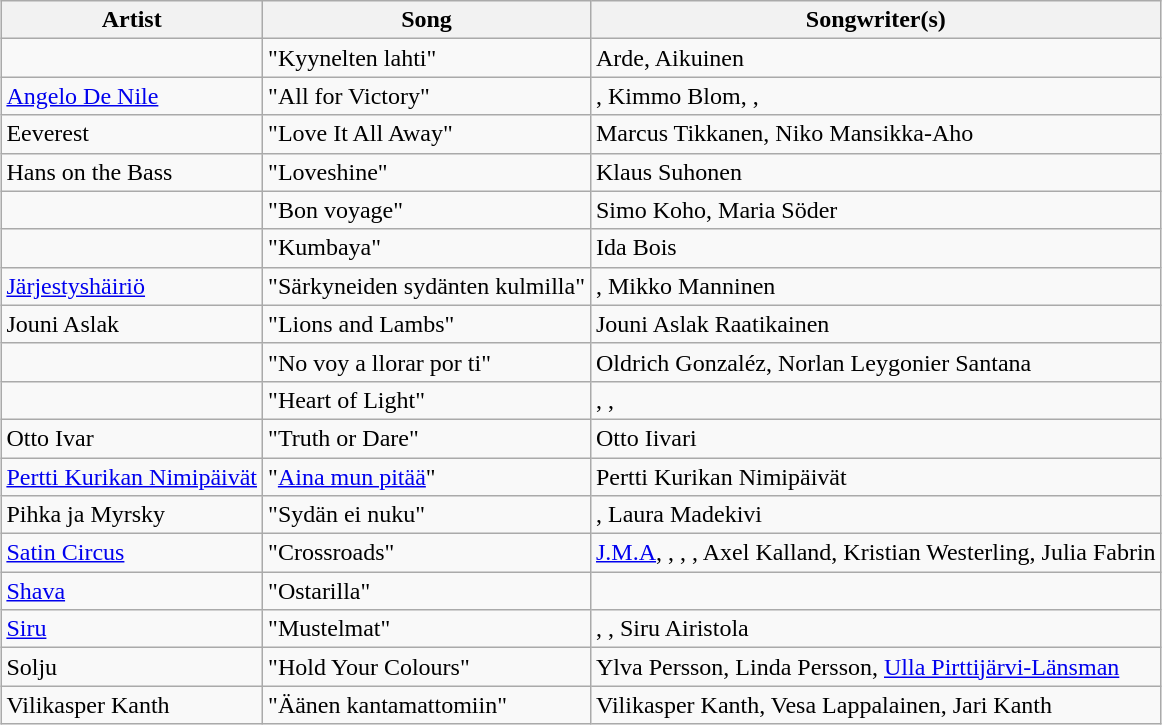<table class="sortable wikitable" style="margin: 1em auto 1em auto">
<tr>
<th>Artist</th>
<th>Song</th>
<th>Songwriter(s)</th>
</tr>
<tr>
<td></td>
<td>"Kyynelten lahti"</td>
<td>Arde, Aikuinen</td>
</tr>
<tr>
<td><a href='#'>Angelo De Nile</a></td>
<td>"All for Victory"</td>
<td>, Kimmo Blom, , </td>
</tr>
<tr>
<td>Eeverest</td>
<td>"Love It All Away"</td>
<td>Marcus Tikkanen, Niko Mansikka-Aho</td>
</tr>
<tr>
<td>Hans on the Bass</td>
<td>"Loveshine"</td>
<td>Klaus Suhonen</td>
</tr>
<tr>
<td></td>
<td>"Bon voyage"</td>
<td>Simo Koho, Maria Söder</td>
</tr>
<tr>
<td></td>
<td>"Kumbaya"</td>
<td>Ida Bois</td>
</tr>
<tr>
<td><a href='#'>Järjestyshäiriö</a></td>
<td>"Särkyneiden sydänten kulmilla"</td>
<td>, Mikko Manninen</td>
</tr>
<tr>
<td>Jouni Aslak</td>
<td>"Lions and Lambs"</td>
<td>Jouni Aslak Raatikainen</td>
</tr>
<tr>
<td></td>
<td>"No voy a llorar por ti"</td>
<td>Oldrich Gonzaléz, Norlan Leygonier Santana</td>
</tr>
<tr>
<td></td>
<td>"Heart of Light"</td>
<td>, , </td>
</tr>
<tr>
<td>Otto Ivar</td>
<td>"Truth or Dare"</td>
<td>Otto Iivari</td>
</tr>
<tr>
<td><a href='#'>Pertti Kurikan Nimipäivät</a></td>
<td>"<a href='#'>Aina mun pitää</a>"</td>
<td>Pertti Kurikan Nimipäivät</td>
</tr>
<tr>
<td>Pihka ja Myrsky</td>
<td>"Sydän ei nuku"</td>
<td>, Laura Madekivi</td>
</tr>
<tr>
<td><a href='#'>Satin Circus</a></td>
<td>"Crossroads"</td>
<td><a href='#'>J.M.A</a>, , , , Axel Kalland, Kristian Westerling, Julia Fabrin</td>
</tr>
<tr>
<td><a href='#'>Shava</a></td>
<td>"Ostarilla"</td>
<td></td>
</tr>
<tr>
<td><a href='#'>Siru</a></td>
<td>"Mustelmat"</td>
<td>, , Siru Airistola</td>
</tr>
<tr>
<td>Solju</td>
<td>"Hold Your Colours"</td>
<td>Ylva Persson, Linda Persson, <a href='#'>Ulla Pirttijärvi-Länsman</a></td>
</tr>
<tr>
<td>Vilikasper Kanth</td>
<td>"Äänen kantamattomiin"</td>
<td>Vilikasper Kanth, Vesa Lappalainen, Jari Kanth</td>
</tr>
</table>
